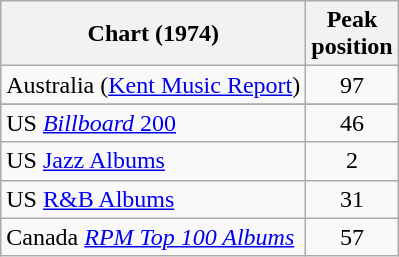<table class="wikitable">
<tr>
<th>Chart (1974)</th>
<th>Peak<br>position</th>
</tr>
<tr>
<td>Australia (<a href='#'>Kent Music Report</a>)</td>
<td align="center">97</td>
</tr>
<tr>
</tr>
<tr>
<td>US <a href='#'><em>Billboard</em> 200</a></td>
<td align="center">46</td>
</tr>
<tr>
<td>US <a href='#'>Jazz Albums</a></td>
<td align="center">2</td>
</tr>
<tr>
<td>US <a href='#'>R&B Albums</a></td>
<td align="center">31</td>
</tr>
<tr>
<td>Canada <a href='#'><em>RPM Top 100 Albums</em></a></td>
<td align="center">57</td>
</tr>
</table>
